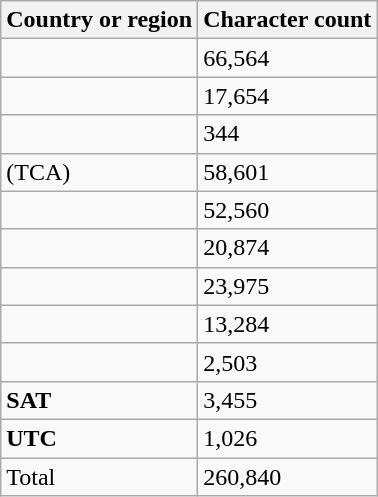<table class="wikitable">
<tr>
<th>Country or region</th>
<th>Character count</th>
</tr>
<tr>
<td><strong></strong></td>
<td>66,564</td>
</tr>
<tr>
<td><strong></strong></td>
<td>17,654</td>
</tr>
<tr>
<td><strong></strong></td>
<td>344</td>
</tr>
<tr>
<td><strong></strong> (TCA)</td>
<td>58,601</td>
</tr>
<tr>
<td><strong></strong></td>
<td>52,560</td>
</tr>
<tr>
<td><strong></strong></td>
<td>20,874</td>
</tr>
<tr>
<td><strong></strong></td>
<td>23,975</td>
</tr>
<tr>
<td><strong></strong></td>
<td>13,284</td>
</tr>
<tr>
<td><strong></strong></td>
<td>2,503</td>
</tr>
<tr>
<td><strong> SAT</strong></td>
<td>3,455</td>
</tr>
<tr>
<td><strong>UTC</strong></td>
<td>1,026</td>
</tr>
<tr>
<td>Total</td>
<td>260,840</td>
</tr>
</table>
